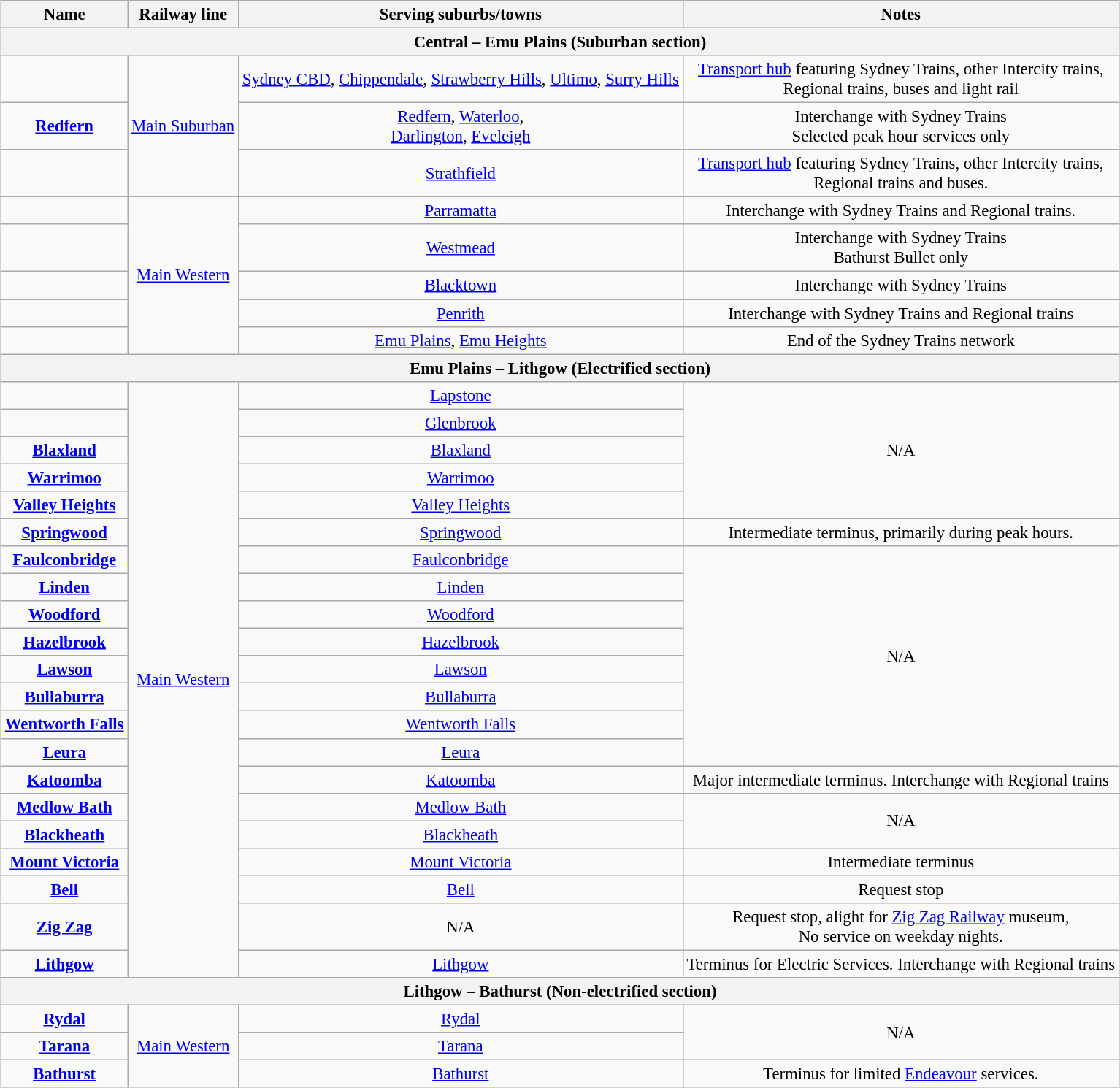<table class="wikitable" style="font-size:95%; text-align:center; margin-left: auto; margin-right: auto;">
<tr>
<th>Name</th>
<th>Railway line</th>
<th>Serving suburbs/towns</th>
<th>Notes</th>
</tr>
<tr>
<th colspan=4 style=background:#><span>Central – Emu Plains (Suburban section)</span></th>
</tr>
<tr>
<td><strong></strong></td>
<td rowspan="3"><a href='#'>Main Suburban</a></td>
<td><a href='#'>Sydney CBD</a>, <a href='#'>Chippendale</a>, <a href='#'>Strawberry Hills</a>, <a href='#'>Ultimo</a>, <a href='#'>Surry Hills</a></td>
<td><a href='#'>Transport hub</a> featuring Sydney Trains, other Intercity trains, <br>Regional trains, buses and light rail</td>
</tr>
<tr>
<td><strong><a href='#'>Redfern</a></strong></td>
<td><a href='#'>Redfern</a>, <a href='#'>Waterloo</a>,<br><a href='#'>Darlington</a>, <a href='#'>Eveleigh</a></td>
<td>Interchange with Sydney Trains<br>Selected peak hour services only</td>
</tr>
<tr>
<td><strong></strong></td>
<td><a href='#'>Strathfield</a></td>
<td><a href='#'>Transport hub</a> featuring Sydney Trains, other Intercity trains, <br>Regional trains and buses.</td>
</tr>
<tr>
<td><strong></strong></td>
<td rowspan="5"><a href='#'>Main Western</a></td>
<td><a href='#'>Parramatta</a></td>
<td>Interchange with Sydney Trains and Regional trains.</td>
</tr>
<tr>
<td><strong></strong></td>
<td><a href='#'>Westmead</a></td>
<td>Interchange with Sydney Trains<br>Bathurst Bullet only</td>
</tr>
<tr>
<td><strong></strong></td>
<td><a href='#'>Blacktown</a></td>
<td>Interchange with Sydney Trains</td>
</tr>
<tr>
<td><strong></strong></td>
<td><a href='#'>Penrith</a></td>
<td>Interchange with Sydney Trains and Regional trains</td>
</tr>
<tr>
<td><strong></strong></td>
<td><a href='#'>Emu Plains</a>, <a href='#'>Emu Heights</a></td>
<td>End of the Sydney Trains network</td>
</tr>
<tr>
<th colspan=4 style=background:#><span>Emu Plains – Lithgow (Electrified section)</span></th>
</tr>
<tr>
<td><strong></strong></td>
<td rowspan="21"><a href='#'>Main Western</a></td>
<td><a href='#'>Lapstone</a></td>
<td rowspan="5">N/A</td>
</tr>
<tr>
<td><strong></strong></td>
<td><a href='#'>Glenbrook</a></td>
</tr>
<tr>
<td><strong><a href='#'>Blaxland</a></strong></td>
<td><a href='#'>Blaxland</a></td>
</tr>
<tr>
<td><strong><a href='#'>Warrimoo</a></strong></td>
<td><a href='#'>Warrimoo</a></td>
</tr>
<tr>
<td><strong><a href='#'>Valley Heights</a></strong></td>
<td><a href='#'>Valley Heights</a></td>
</tr>
<tr>
<td><strong><a href='#'>Springwood</a></strong></td>
<td><a href='#'>Springwood</a></td>
<td>Intermediate terminus, primarily during peak hours.</td>
</tr>
<tr>
<td><strong><a href='#'>Faulconbridge</a></strong></td>
<td><a href='#'>Faulconbridge</a></td>
<td rowspan="8">N/A</td>
</tr>
<tr>
<td><strong><a href='#'>Linden</a></strong></td>
<td><a href='#'>Linden</a></td>
</tr>
<tr>
<td><strong><a href='#'>Woodford</a></strong></td>
<td><a href='#'>Woodford</a></td>
</tr>
<tr>
<td><strong><a href='#'>Hazelbrook</a></strong></td>
<td><a href='#'>Hazelbrook</a></td>
</tr>
<tr>
<td><strong><a href='#'>Lawson</a></strong></td>
<td><a href='#'>Lawson</a></td>
</tr>
<tr>
<td><strong><a href='#'>Bullaburra</a></strong></td>
<td><a href='#'>Bullaburra</a></td>
</tr>
<tr>
<td><strong><a href='#'>Wentworth Falls</a></strong></td>
<td><a href='#'>Wentworth Falls</a></td>
</tr>
<tr>
<td><strong><a href='#'>Leura</a></strong></td>
<td><a href='#'>Leura</a></td>
</tr>
<tr>
<td><strong><a href='#'>Katoomba</a></strong></td>
<td><a href='#'>Katoomba</a></td>
<td>Major intermediate terminus. Interchange with Regional trains</td>
</tr>
<tr>
<td><strong><a href='#'>Medlow Bath</a></strong></td>
<td><a href='#'>Medlow Bath</a></td>
<td rowspan="2">N/A</td>
</tr>
<tr>
<td><strong><a href='#'>Blackheath</a></strong></td>
<td><a href='#'>Blackheath</a></td>
</tr>
<tr>
<td><strong><a href='#'>Mount Victoria</a></strong></td>
<td><a href='#'>Mount Victoria</a></td>
<td>Intermediate terminus</td>
</tr>
<tr>
<td><strong><a href='#'>Bell</a></strong></td>
<td><a href='#'>Bell</a></td>
<td>Request stop</td>
</tr>
<tr>
<td><strong><a href='#'>Zig Zag</a></strong></td>
<td>N/A</td>
<td>Request stop, alight for <a href='#'>Zig Zag Railway</a> museum,<br>No service on weekday nights.</td>
</tr>
<tr>
<td><strong><a href='#'>Lithgow</a></strong></td>
<td><a href='#'>Lithgow</a></td>
<td>Terminus for Electric Services. Interchange with Regional trains</td>
</tr>
<tr>
<th colspan=4 style=background:#><span>Lithgow – Bathurst (Non-electrified section)</span></th>
</tr>
<tr>
<td><a href='#'><strong>Rydal</strong></a></td>
<td rowspan="3"><a href='#'>Main Western</a></td>
<td><a href='#'>Rydal</a></td>
<td rowspan="2">N/A</td>
</tr>
<tr>
<td><a href='#'><strong>Tarana</strong></a></td>
<td><a href='#'>Tarana</a></td>
</tr>
<tr>
<td><strong><a href='#'>Bathurst</a></strong></td>
<td><a href='#'>Bathurst</a></td>
<td>Terminus for limited <a href='#'>Endeavour</a> services.</td>
</tr>
</table>
